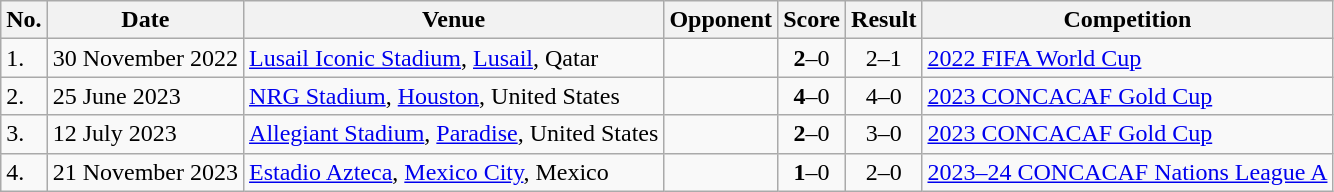<table class="wikitable plainrowheaders sortable">
<tr>
<th>No.</th>
<th>Date</th>
<th>Venue</th>
<th>Opponent</th>
<th>Score</th>
<th>Result</th>
<th>Competition</th>
</tr>
<tr>
<td>1.</td>
<td>30 November 2022</td>
<td><a href='#'>Lusail Iconic Stadium</a>, <a href='#'>Lusail</a>, Qatar</td>
<td></td>
<td align=center><strong>2</strong>–0</td>
<td align=center>2–1</td>
<td><a href='#'>2022 FIFA World Cup</a></td>
</tr>
<tr>
<td>2.</td>
<td>25 June 2023</td>
<td><a href='#'>NRG Stadium</a>, <a href='#'>Houston</a>, United States</td>
<td></td>
<td align=center><strong>4</strong>–0</td>
<td align=center>4–0</td>
<td><a href='#'>2023 CONCACAF Gold Cup</a></td>
</tr>
<tr>
<td>3.</td>
<td>12 July 2023</td>
<td><a href='#'>Allegiant Stadium</a>, <a href='#'>Paradise</a>, United States</td>
<td></td>
<td align=center><strong>2</strong>–0</td>
<td align=center>3–0</td>
<td><a href='#'>2023 CONCACAF Gold Cup</a></td>
</tr>
<tr>
<td>4.</td>
<td>21 November 2023</td>
<td><a href='#'>Estadio Azteca</a>, <a href='#'>Mexico City</a>, Mexico</td>
<td></td>
<td align=center><strong>1</strong>–0</td>
<td align=center>2–0 </td>
<td><a href='#'>2023–24 CONCACAF Nations League A</a></td>
</tr>
</table>
